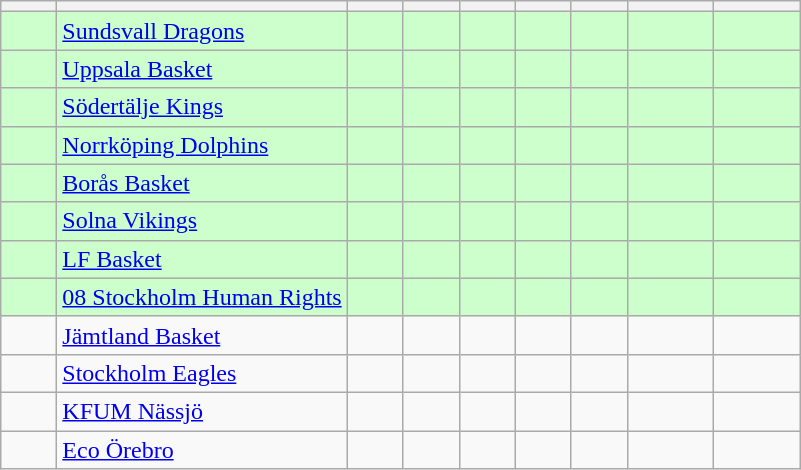<table class="wikitable sortable">
<tr>
<th width=30></th>
<th></th>
<th width=30></th>
<th width=30></th>
<th width=30></th>
<th width=30></th>
<th width=30></th>
<th width=50></th>
<th width=50></th>
</tr>
<tr style="background:#cfc;">
<td></td>
<td><a href='#'>Sundsvall Dragons</a></td>
<td></td>
<td></td>
<td></td>
<td></td>
<td></td>
<td></td>
<td></td>
</tr>
<tr style="background:#cfc;">
<td></td>
<td><a href='#'>Uppsala Basket</a></td>
<td></td>
<td></td>
<td></td>
<td></td>
<td></td>
<td></td>
<td></td>
</tr>
<tr style="background:#cfc;">
<td></td>
<td><a href='#'>Södertälje Kings</a></td>
<td></td>
<td></td>
<td></td>
<td></td>
<td></td>
<td></td>
<td></td>
</tr>
<tr style="background:#cfc;">
<td></td>
<td><a href='#'>Norrköping Dolphins</a></td>
<td></td>
<td></td>
<td></td>
<td></td>
<td></td>
<td></td>
<td></td>
</tr>
<tr style="background:#cfc;">
<td></td>
<td><a href='#'>Borås Basket</a></td>
<td></td>
<td></td>
<td></td>
<td></td>
<td></td>
<td></td>
<td></td>
</tr>
<tr style="background:#cfc;">
<td></td>
<td><a href='#'>Solna Vikings</a></td>
<td></td>
<td></td>
<td></td>
<td></td>
<td></td>
<td></td>
<td></td>
</tr>
<tr style="background:#cfc;">
<td></td>
<td><a href='#'>LF Basket</a></td>
<td></td>
<td></td>
<td></td>
<td></td>
<td></td>
<td></td>
<td></td>
</tr>
<tr style="background:#cfc;">
<td></td>
<td><a href='#'>08 Stockholm Human Rights</a></td>
<td></td>
<td></td>
<td></td>
<td></td>
<td></td>
<td></td>
<td></td>
</tr>
<tr>
<td></td>
<td><a href='#'>Jämtland Basket</a></td>
<td></td>
<td></td>
<td></td>
<td></td>
<td></td>
<td></td>
<td></td>
</tr>
<tr>
<td></td>
<td><a href='#'>Stockholm Eagles</a></td>
<td></td>
<td></td>
<td></td>
<td></td>
<td></td>
<td></td>
<td></td>
</tr>
<tr>
<td></td>
<td><a href='#'>KFUM Nässjö</a></td>
<td></td>
<td></td>
<td></td>
<td></td>
<td></td>
<td></td>
<td></td>
</tr>
<tr>
<td></td>
<td><a href='#'>Eco Örebro</a></td>
<td></td>
<td></td>
<td></td>
<td></td>
<td></td>
<td></td>
<td></td>
</tr>
</table>
